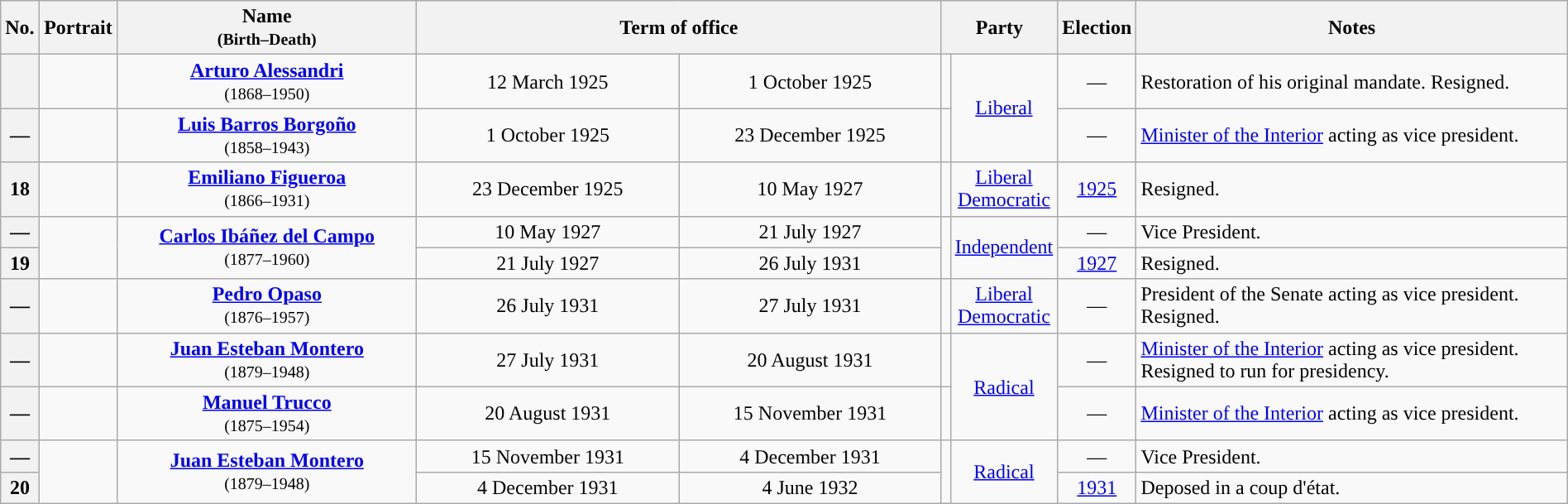<table class="wikitable" width="100%" style="text-align: center;">
<tr>
<th width="2%">No.</th>
<th width="5%">Portrait</th>
<th width="20%">Name<br><small>(Birth–Death)</small></th>
<th colspan="2" width="35%">Term of office</th>
<th width="5%" colspan=2>Party</th>
<th width="4%">Election</th>
<th width="29%">Notes</th>
</tr>
<tr>
<th></th>
<td></td>
<td><strong><a href='#'>Arturo Alessandri</a></strong><br><small>(1868–1950)</small></td>
<td>12 March 1925</td>
<td>1 October 1925</td>
<td style="background-color:"></td>
<td rowspan="2"><a href='#'>Liberal</a></td>
<td>—</td>
<td align=left>Restoration of his original mandate. Resigned.</td>
</tr>
<tr>
<th>—</th>
<td></td>
<td><strong><a href='#'>Luis Barros Borgoño</a></strong><br><small>(1858–1943)</small></td>
<td>1 October 1925</td>
<td>23 December 1925</td>
<td style="background-color:"></td>
<td>—</td>
<td align=left><a href='#'>Minister of the Interior</a> acting as vice president.</td>
</tr>
<tr>
<th>18</th>
<td></td>
<td><strong><a href='#'>Emiliano Figueroa</a></strong><br><small>(1866–1931)</small></td>
<td>23 December 1925</td>
<td>10 May 1927</td>
<td style="background-color:"></td>
<td><a href='#'>Liberal Democratic</a></td>
<td><a href='#'>1925</a></td>
<td align=left>Resigned.</td>
</tr>
<tr>
<th>—</th>
<td rowspan=2></td>
<td rowspan=2><strong><a href='#'>Carlos Ibáñez del Campo</a></strong><br><small>(1877–1960)</small></td>
<td>10 May 1927</td>
<td>21 July 1927</td>
<td rowspan=2 style="background-color:"></td>
<td rowspan=2><a href='#'>Independent</a></td>
<td>—</td>
<td align=left>Vice President.</td>
</tr>
<tr>
<th>19</th>
<td>21 July 1927</td>
<td>26 July 1931</td>
<td><a href='#'>1927</a></td>
<td align=left>Resigned.</td>
</tr>
<tr>
<th>—</th>
<td></td>
<td><strong><a href='#'>Pedro Opaso</a></strong><br><small>(1876–1957)</small></td>
<td>26 July 1931</td>
<td>27 July 1931</td>
<td style="background-color:"></td>
<td><a href='#'>Liberal Democratic</a></td>
<td>—</td>
<td align=left>President of the Senate acting as vice president. Resigned.</td>
</tr>
<tr>
<th>—</th>
<td></td>
<td><strong><a href='#'>Juan Esteban Montero</a></strong><br><small>(1879–1948)</small></td>
<td>27 July 1931</td>
<td>20 August 1931</td>
<td style="background-color:"></td>
<td rowspan="2"><a href='#'>Radical</a></td>
<td>—</td>
<td align=left><a href='#'>Minister of the Interior</a> acting as vice president. Resigned to run for presidency.</td>
</tr>
<tr>
<th>—</th>
<td></td>
<td><strong><a href='#'>Manuel Trucco</a></strong><br><small>(1875–1954)</small></td>
<td>20 August 1931</td>
<td>15 November 1931</td>
<td style="background-color:"></td>
<td>—</td>
<td align=left><a href='#'>Minister of the Interior</a> acting as vice president.</td>
</tr>
<tr>
<th>—</th>
<td rowspan=2"></td>
<td rowspan=2"><strong><a href='#'>Juan Esteban Montero</a></strong><br><small>(1879–1948)</small></td>
<td>15 November 1931</td>
<td>4 December 1931</td>
<td rowspan=2 style="background-color:"></td>
<td rowspan=2"><a href='#'>Radical</a></td>
<td>—</td>
<td align=left>Vice President.</td>
</tr>
<tr>
<th>20</th>
<td>4 December 1931</td>
<td>4 June 1932</td>
<td><a href='#'>1931</a></td>
<td align=left>Deposed in a coup d'état.</td>
</tr>
</table>
